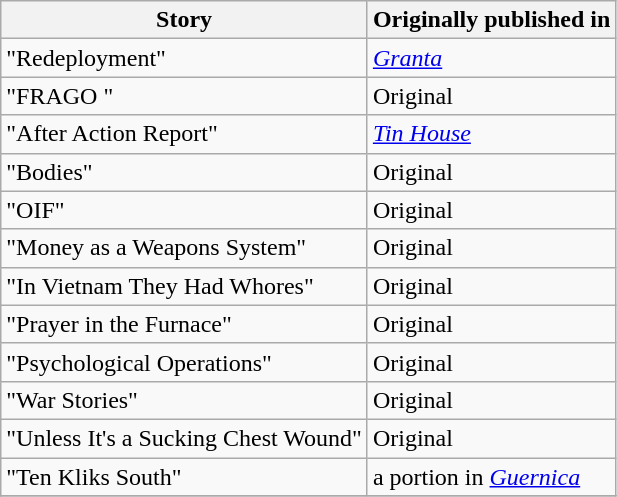<table class="wikitable">
<tr>
<th><strong>Story</strong></th>
<th><strong>Originally published in</strong></th>
</tr>
<tr>
<td>"Redeployment"</td>
<td><em><a href='#'>Granta</a></em></td>
</tr>
<tr>
<td>"FRAGO "</td>
<td>Original</td>
</tr>
<tr>
<td>"After Action Report"</td>
<td><em><a href='#'>Tin House</a></em></td>
</tr>
<tr>
<td>"Bodies"</td>
<td>Original</td>
</tr>
<tr>
<td>"OIF"</td>
<td>Original</td>
</tr>
<tr>
<td>"Money as a Weapons System"</td>
<td>Original</td>
</tr>
<tr>
<td>"In Vietnam They Had Whores"</td>
<td>Original</td>
</tr>
<tr>
<td>"Prayer in the Furnace"</td>
<td>Original</td>
</tr>
<tr>
<td>"Psychological Operations"</td>
<td>Original</td>
</tr>
<tr>
<td>"War Stories"</td>
<td>Original</td>
</tr>
<tr>
<td>"Unless It's a Sucking Chest Wound"</td>
<td>Original</td>
</tr>
<tr>
<td>"Ten Kliks South"</td>
<td>a portion in <em><a href='#'>Guernica</a></em></td>
</tr>
<tr>
</tr>
</table>
